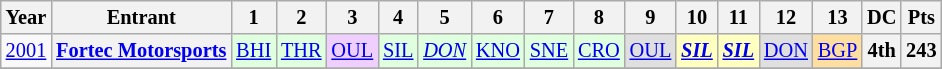<table class="wikitable" style="text-align:center; font-size:85%">
<tr>
<th>Year</th>
<th>Entrant</th>
<th>1</th>
<th>2</th>
<th>3</th>
<th>4</th>
<th>5</th>
<th>6</th>
<th>7</th>
<th>8</th>
<th>9</th>
<th>10</th>
<th>11</th>
<th>12</th>
<th>13</th>
<th>DC</th>
<th>Pts</th>
</tr>
<tr>
<td><a href='#'>2001</a></td>
<th nowrap><a href='#'>Fortec Motorsports</a></th>
<td style="background:#DFFFDF;"><a href='#'>BHI</a><br></td>
<td style="background:#DFFFDF;"><a href='#'>THR</a><br></td>
<td style="background:#EFCFFF;"><a href='#'>OUL</a><br></td>
<td style="background:#DFFFDF;"><a href='#'>SIL</a><br></td>
<td style="background:#DFFFDF;"><em><a href='#'>DON</a></em><br></td>
<td style="background:#DFFFDF;"><a href='#'>KNO</a><br></td>
<td style="background:#DFFFDF;"><a href='#'>SNE</a><br></td>
<td style="background:#DFFFDF;"><a href='#'>CRO</a><br></td>
<td style="background:#DFDFDF;"><a href='#'>OUL</a><br></td>
<td style="background:#FFFFBF;"><strong><em><a href='#'>SIL</a></em></strong><br></td>
<td style="background:#FFFFBF;"><strong><em><a href='#'>SIL</a></em></strong><br></td>
<td style="background:#DFDFDF;"><a href='#'>DON</a><br></td>
<td style="background:#FFDF9F;"><a href='#'>BGP</a><br></td>
<th>4th</th>
<th>243</th>
</tr>
<tr>
</tr>
</table>
